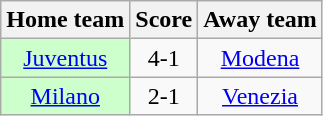<table class="wikitable" style="text-align: center">
<tr>
<th>Home team</th>
<th>Score</th>
<th>Away team</th>
</tr>
<tr>
<td bgcolor="ccffcc"><a href='#'>Juventus</a></td>
<td>4-1</td>
<td><a href='#'>Modena</a></td>
</tr>
<tr>
<td bgcolor="ccffcc"><a href='#'>Milano</a></td>
<td>2-1</td>
<td><a href='#'>Venezia</a></td>
</tr>
</table>
